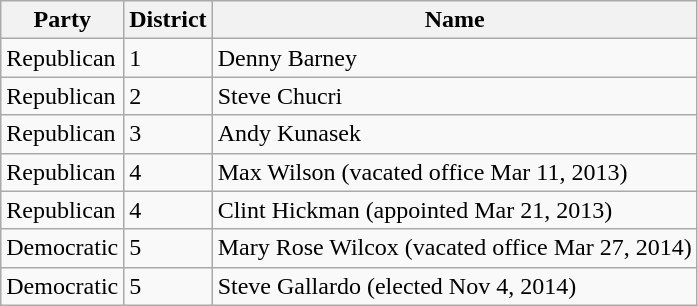<table class="wikitable">
<tr>
<th>Party</th>
<th>District</th>
<th>Name</th>
</tr>
<tr>
<td>Republican</td>
<td>1</td>
<td>Denny Barney</td>
</tr>
<tr>
<td>Republican</td>
<td>2</td>
<td>Steve Chucri</td>
</tr>
<tr>
<td>Republican</td>
<td>3</td>
<td>Andy Kunasek</td>
</tr>
<tr>
<td>Republican</td>
<td>4</td>
<td>Max Wilson (vacated office Mar 11, 2013)</td>
</tr>
<tr>
<td>Republican</td>
<td>4</td>
<td>Clint Hickman (appointed Mar 21, 2013)</td>
</tr>
<tr>
<td>Democratic</td>
<td>5</td>
<td>Mary Rose Wilcox (vacated office Mar 27, 2014)</td>
</tr>
<tr>
<td>Democratic</td>
<td>5</td>
<td>Steve Gallardo (elected Nov 4, 2014)</td>
</tr>
</table>
